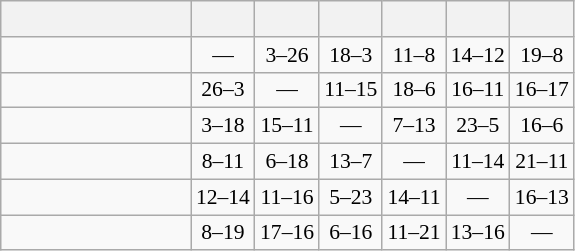<table class="wikitable" style="text-align:center; font-size:90%;">
<tr>
<th width=120> </th>
<th></th>
<th></th>
<th></th>
<th></th>
<th></th>
<th></th>
</tr>
<tr>
<td style="text-align:right;"></td>
<td>—</td>
<td>3–26</td>
<td>18–3</td>
<td>11–8</td>
<td>14–12</td>
<td>19–8</td>
</tr>
<tr>
<td style="text-align:right;"></td>
<td>26–3</td>
<td>—</td>
<td>11–15</td>
<td>18–6</td>
<td>16–11</td>
<td>16–17</td>
</tr>
<tr>
<td style="text-align:right;"></td>
<td>3–18</td>
<td>15–11</td>
<td>—</td>
<td>7–13</td>
<td>23–5</td>
<td>16–6</td>
</tr>
<tr>
<td style="text-align:right;"></td>
<td>8–11</td>
<td>6–18</td>
<td>13–7</td>
<td>—</td>
<td>11–14</td>
<td>21–11</td>
</tr>
<tr>
<td style="text-align:right;"></td>
<td>12–14</td>
<td>11–16</td>
<td>5–23</td>
<td>14–11</td>
<td>—</td>
<td>16–13</td>
</tr>
<tr>
<td style="text-align:right;"></td>
<td>8–19</td>
<td>17–16</td>
<td>6–16</td>
<td>11–21</td>
<td>13–16</td>
<td>—</td>
</tr>
</table>
